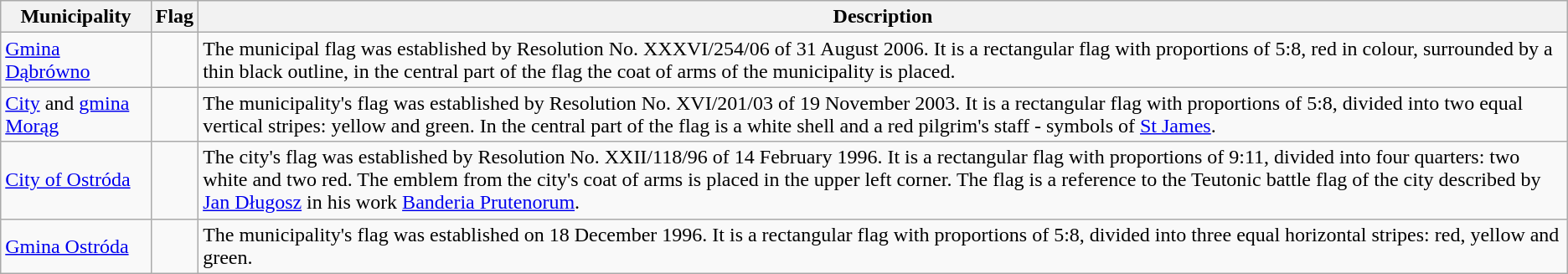<table class="wikitable">
<tr>
<th>Municipality</th>
<th>Flag</th>
<th>Description</th>
</tr>
<tr>
<td><a href='#'>Gmina Dąbrówno</a></td>
<td></td>
<td>The municipal flag was established by Resolution No. XXXVI/254/06 of 31 August 2006. It is a rectangular flag with proportions of 5:8, red in colour, surrounded by a thin black outline, in the central part of the flag the coat of arms of the municipality is placed.</td>
</tr>
<tr>
<td><a href='#'>City</a> and <a href='#'>gmina Morąg</a></td>
<td></td>
<td>The municipality's flag was established by Resolution No. XVI/201/03 of 19 November 2003. It is a rectangular flag with proportions of 5:8, divided into two equal vertical stripes: yellow and green. In the central part of the flag is a white shell and a red pilgrim's staff - symbols of <a href='#'>St James</a>.</td>
</tr>
<tr>
<td><a href='#'>City of Ostróda</a></td>
<td></td>
<td>The city's flag was established by Resolution No. XXII/118/96 of 14 February 1996. It is a rectangular flag with proportions of 9:11, divided into four quarters: two white and two red. The emblem from the city's coat of arms is placed in the upper left corner. The flag is a reference to the Teutonic battle flag of the city described by <a href='#'>Jan Długosz</a> in his work <a href='#'>Banderia Prutenorum</a>.</td>
</tr>
<tr>
<td><a href='#'>Gmina Ostróda</a></td>
<td></td>
<td>The municipality's flag was established on 18 December 1996. It is a rectangular flag with proportions of 5:8, divided into three equal horizontal stripes: red, yellow and green.</td>
</tr>
</table>
